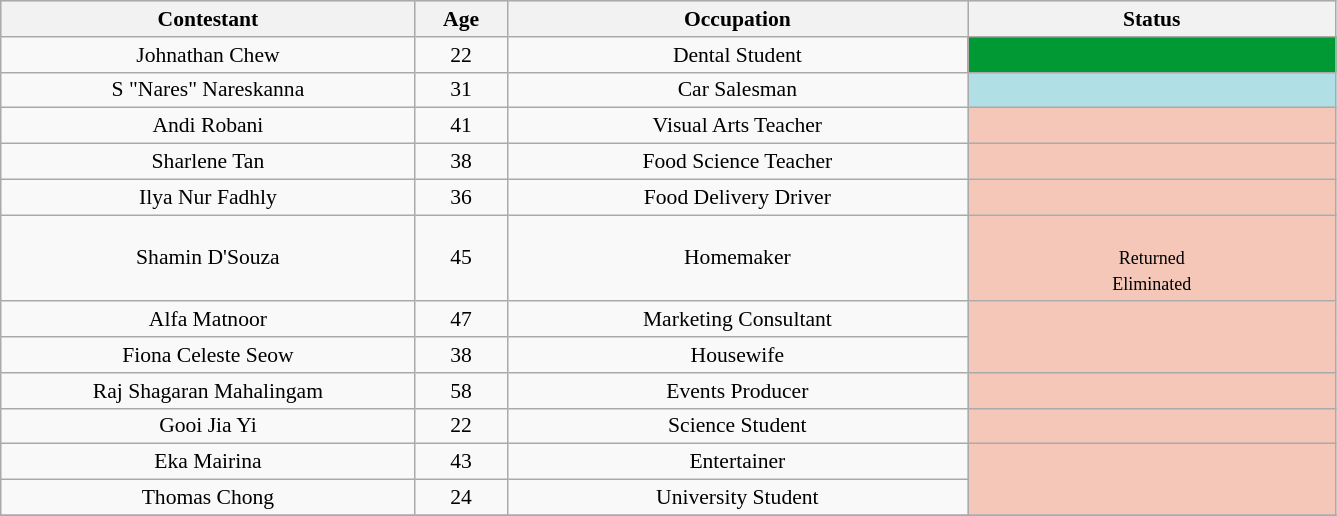<table class="wikitable sortable" style="text-align:center; font-size:90%; ">
<tr style="background:#C1D8FF;">
<th style="width:18%;">Contestant </th>
<th style="width:4%;">Age</th>
<th style="width:20%;">Occupation</th>
<th style="width:16%;">Status</th>
</tr>
<tr>
<td>Johnathan Chew</td>
<td>22</td>
<td>Dental Student</td>
<td style="background:#093;"><span></span></td>
</tr>
<tr>
<td>S "Nares" Nareskanna</td>
<td>31</td>
<td>Car Salesman</td>
<td style="background:#B0E0E6;"></td>
</tr>
<tr>
<td>Andi Robani</td>
<td>41</td>
<td>Visual Arts Teacher</td>
<td style="background:#f4c7b8; text-align:center;"></td>
</tr>
<tr>
<td>Sharlene Tan</td>
<td>38</td>
<td>Food Science Teacher</td>
<td style="background:#f4c7b8; text-align:center;"></td>
</tr>
<tr>
<td>Ilya Nur Fadhly</td>
<td>36</td>
<td>Food Delivery Driver</td>
<td style="background:#f4c7b8; text-align:center;" rowspan="1"></td>
</tr>
<tr>
<td>Shamin D'Souza</td>
<td>45</td>
<td>Homemaker</td>
<td style="background:#f4c7b8; text-align:center;" rowspan="1"><br><small>Returned <br>Eliminated </small></td>
</tr>
<tr>
<td>Alfa Matnoor</td>
<td>47</td>
<td>Marketing Consultant</td>
<td style="background:#f4c7b8; text-align:center;" rowspan="2"></td>
</tr>
<tr>
<td>Fiona Celeste Seow</td>
<td>38</td>
<td>Housewife</td>
</tr>
<tr>
<td>Raj Shagaran Mahalingam</td>
<td>58</td>
<td>Events Producer</td>
<td style="background:#f4c7b8; text-align:center;" rowspan="1"></td>
</tr>
<tr>
<td>Gooi Jia Yi</td>
<td>22</td>
<td>Science Student</td>
<td style="background:#f4c7b8; text-align:center;" rowspan="1"></td>
</tr>
<tr>
<td>Eka Mairina</td>
<td>43</td>
<td>Entertainer</td>
<td style="background:#f4c7b8; text-align:center;" rowspan="2"></td>
</tr>
<tr>
<td>Thomas Chong</td>
<td>24</td>
<td>University Student</td>
</tr>
<tr>
</tr>
</table>
